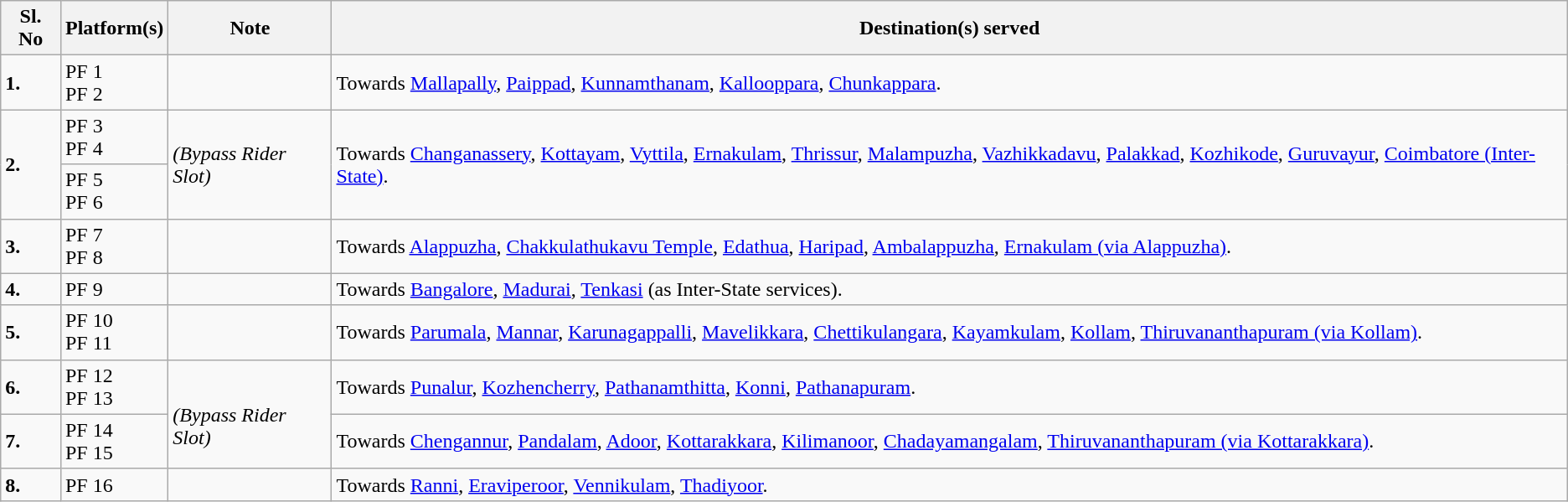<table class="wikitable">
<tr>
<th>Sl. No</th>
<th>Platform(s)</th>
<th>Note</th>
<th>Destination(s) served</th>
</tr>
<tr>
<td><strong>1.</strong></td>
<td>PF 1<br>PF 2</td>
<td></td>
<td>Towards <a href='#'>Mallapally</a>, <a href='#'>Paippad</a>, <a href='#'>Kunnamthanam</a>, <a href='#'>Kallooppara</a>, <a href='#'>Chunkappara</a>.</td>
</tr>
<tr>
<td rowspan="2"><strong>2.</strong></td>
<td>PF 3<br>PF 4</td>
<td rowspan="2"><em>(Bypass Rider Slot)</em></td>
<td rowspan="2">Towards <a href='#'>Changanassery</a>, <a href='#'>Kottayam</a>, <a href='#'>Vyttila</a>, <a href='#'>Ernakulam</a>, <a href='#'>Thrissur</a>, <a href='#'>Malampuzha</a>, <a href='#'>Vazhikkadavu</a>, <a href='#'>Palakkad</a>, <a href='#'>Kozhikode</a>, <a href='#'>Guruvayur</a>, <a href='#'>Coimbatore (Inter-State)</a>.</td>
</tr>
<tr>
<td>PF 5<br>PF 6</td>
</tr>
<tr>
<td><strong>3.</strong></td>
<td>PF 7<br>PF 8</td>
<td></td>
<td>Towards <a href='#'>Alappuzha</a>, <a href='#'>Chakkulathukavu Temple</a>, <a href='#'>Edathua</a>, <a href='#'>Haripad</a>, <a href='#'>Ambalappuzha</a>, <a href='#'>Ernakulam (via Alappuzha)</a>.</td>
</tr>
<tr>
<td><strong>4.</strong></td>
<td>PF 9</td>
<td></td>
<td>Towards <a href='#'>Bangalore</a>, <a href='#'>Madurai</a>, <a href='#'>Tenkasi</a> (as Inter-State services).</td>
</tr>
<tr>
<td><strong>5.</strong></td>
<td>PF 10<br>PF 11</td>
<td></td>
<td>Towards <a href='#'>Parumala</a>, <a href='#'>Mannar</a>, <a href='#'>Karunagappalli</a>, <a href='#'>Mavelikkara</a>, <a href='#'>Chettikulangara</a>, <a href='#'>Kayamkulam</a>, <a href='#'>Kollam</a>, <a href='#'>Thiruvananthapuram (via Kollam)</a>.</td>
</tr>
<tr>
<td><strong>6.</strong></td>
<td>PF 12<br>PF 13</td>
<td rowspan="2"><br><em>(Bypass Rider Slot)</em></td>
<td>Towards <a href='#'>Punalur</a>, <a href='#'>Kozhencherry</a>, <a href='#'>Pathanamthitta</a>, <a href='#'>Konni</a>, <a href='#'>Pathanapuram</a>.</td>
</tr>
<tr>
<td><strong>7.</strong></td>
<td>PF 14<br>PF 15</td>
<td>Towards <a href='#'>Chengannur</a>, <a href='#'>Pandalam</a>, <a href='#'>Adoor</a>, <a href='#'>Kottarakkara</a>, <a href='#'>Kilimanoor</a>, <a href='#'>Chadayamangalam</a>, <a href='#'>Thiruvananthapuram (via Kottarakkara)</a>.</td>
</tr>
<tr>
<td><strong>8.</strong></td>
<td>PF 16</td>
<td></td>
<td>Towards <a href='#'>Ranni</a>, <a href='#'>Eraviperoor</a>, <a href='#'>Vennikulam</a>, <a href='#'>Thadiyoor</a>.</td>
</tr>
</table>
